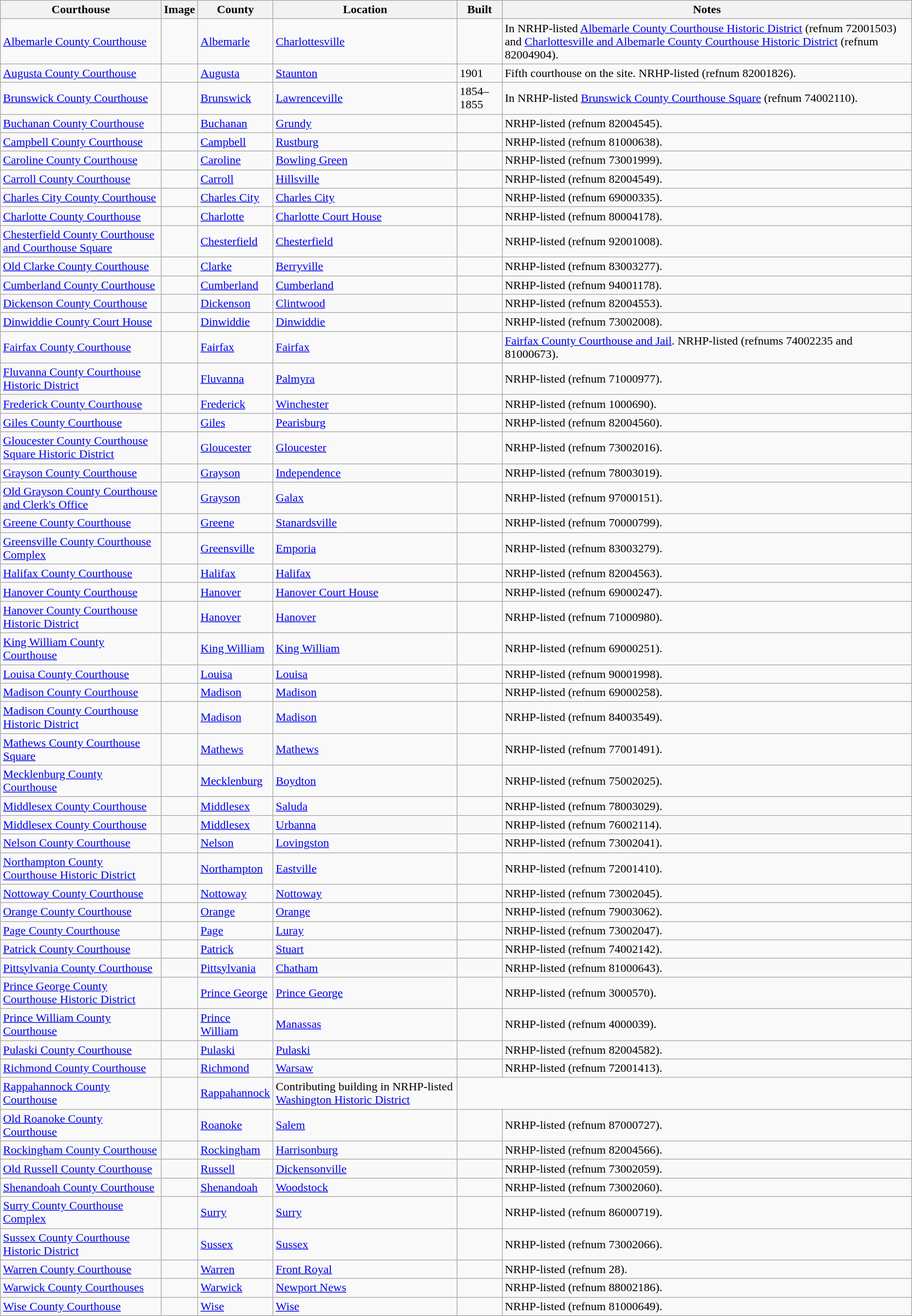<table class="wikitable sortable sticky-header sort-under">
<tr>
<th>Courthouse</th>
<th>Image</th>
<th>County</th>
<th>Location</th>
<th>Built</th>
<th>Notes</th>
</tr>
<tr>
<td><a href='#'>Albemarle County Courthouse</a></td>
<td></td>
<td><a href='#'>Albemarle</a></td>
<td><a href='#'>Charlottesville</a><br><small></small></td>
<td></td>
<td>In NRHP-listed <a href='#'>Albemarle County Courthouse Historic District</a> (refnum 72001503) and <a href='#'>Charlottesville and Albemarle County Courthouse Historic District</a> (refnum 82004904).</td>
</tr>
<tr>
<td><a href='#'>Augusta County Courthouse</a></td>
<td></td>
<td><a href='#'>Augusta</a></td>
<td><a href='#'>Staunton</a><br><small></small></td>
<td>1901</td>
<td>Fifth courthouse on the site. NRHP-listed (refnum 82001826).</td>
</tr>
<tr>
<td><a href='#'>Brunswick County Courthouse</a></td>
<td></td>
<td><a href='#'>Brunswick</a></td>
<td><a href='#'>Lawrenceville</a><br><small></small></td>
<td>1854–1855</td>
<td>In NRHP-listed <a href='#'>Brunswick County Courthouse Square</a> (refnum 74002110).</td>
</tr>
<tr>
<td><a href='#'>Buchanan County Courthouse</a></td>
<td></td>
<td><a href='#'>Buchanan</a></td>
<td><a href='#'>Grundy</a></td>
<td></td>
<td>NRHP-listed (refnum 82004545).</td>
</tr>
<tr>
<td><a href='#'>Campbell County Courthouse</a></td>
<td></td>
<td><a href='#'>Campbell</a></td>
<td><a href='#'>Rustburg</a></td>
<td></td>
<td>NRHP-listed (refnum 81000638).</td>
</tr>
<tr>
<td><a href='#'>Caroline County Courthouse</a></td>
<td></td>
<td><a href='#'>Caroline</a></td>
<td><a href='#'>Bowling Green</a></td>
<td></td>
<td>NRHP-listed (refnum 73001999).</td>
</tr>
<tr>
<td><a href='#'>Carroll County Courthouse</a></td>
<td></td>
<td><a href='#'>Carroll</a></td>
<td><a href='#'>Hillsville</a></td>
<td></td>
<td>NRHP-listed (refnum 82004549).</td>
</tr>
<tr>
<td><a href='#'>Charles City County Courthouse</a></td>
<td></td>
<td><a href='#'>Charles City</a></td>
<td><a href='#'>Charles City</a></td>
<td></td>
<td>NRHP-listed (refnum 69000335).</td>
</tr>
<tr>
<td><a href='#'>Charlotte County Courthouse</a></td>
<td></td>
<td><a href='#'>Charlotte</a></td>
<td><a href='#'>Charlotte Court House</a></td>
<td></td>
<td>NRHP-listed (refnum 80004178).</td>
</tr>
<tr>
<td><a href='#'>Chesterfield County Courthouse and Courthouse Square</a></td>
<td></td>
<td><a href='#'>Chesterfield</a></td>
<td><a href='#'>Chesterfield</a></td>
<td></td>
<td>NRHP-listed (refnum 92001008).</td>
</tr>
<tr>
<td><a href='#'>Old Clarke County Courthouse</a></td>
<td></td>
<td><a href='#'>Clarke</a></td>
<td><a href='#'>Berryville</a></td>
<td></td>
<td>NRHP-listed (refnum 83003277).</td>
</tr>
<tr>
<td><a href='#'>Cumberland County Courthouse</a></td>
<td></td>
<td><a href='#'>Cumberland</a></td>
<td><a href='#'>Cumberland</a></td>
<td></td>
<td>NRHP-listed (refnum 94001178).</td>
</tr>
<tr>
<td><a href='#'>Dickenson County Courthouse</a></td>
<td></td>
<td><a href='#'>Dickenson</a></td>
<td><a href='#'>Clintwood</a></td>
<td></td>
<td>NRHP-listed (refnum 82004553).</td>
</tr>
<tr>
<td><a href='#'>Dinwiddie County Court House</a></td>
<td></td>
<td><a href='#'>Dinwiddie</a></td>
<td><a href='#'>Dinwiddie</a></td>
<td></td>
<td>NRHP-listed (refnum 73002008).</td>
</tr>
<tr>
<td><a href='#'>Fairfax County Courthouse</a></td>
<td></td>
<td><a href='#'>Fairfax</a></td>
<td><a href='#'>Fairfax</a></td>
<td></td>
<td><a href='#'>Fairfax County Courthouse and Jail</a>. NRHP-listed (refnums 74002235 and 81000673).</td>
</tr>
<tr>
<td><a href='#'>Fluvanna County Courthouse Historic District</a></td>
<td></td>
<td><a href='#'>Fluvanna</a></td>
<td><a href='#'>Palmyra</a></td>
<td></td>
<td>NRHP-listed (refnum 71000977).</td>
</tr>
<tr>
<td><a href='#'>Frederick County Courthouse</a></td>
<td></td>
<td><a href='#'>Frederick</a></td>
<td><a href='#'>Winchester</a></td>
<td></td>
<td>NRHP-listed (refnum 1000690).</td>
</tr>
<tr>
<td><a href='#'>Giles County Courthouse</a></td>
<td></td>
<td><a href='#'>Giles</a></td>
<td><a href='#'>Pearisburg</a></td>
<td></td>
<td>NRHP-listed (refnum 82004560).</td>
</tr>
<tr>
<td><a href='#'>Gloucester County Courthouse Square Historic District</a></td>
<td></td>
<td><a href='#'>Gloucester</a></td>
<td><a href='#'>Gloucester</a></td>
<td></td>
<td>NRHP-listed (refnum 73002016).</td>
</tr>
<tr>
<td><a href='#'>Grayson County Courthouse</a></td>
<td></td>
<td><a href='#'>Grayson</a></td>
<td><a href='#'>Independence</a></td>
<td></td>
<td>NRHP-listed (refnum 78003019).</td>
</tr>
<tr>
<td><a href='#'>Old Grayson County Courthouse and Clerk's Office</a></td>
<td></td>
<td><a href='#'>Grayson</a></td>
<td><a href='#'>Galax</a></td>
<td></td>
<td>NRHP-listed (refnum 97000151).</td>
</tr>
<tr>
<td><a href='#'>Greene County Courthouse</a></td>
<td></td>
<td><a href='#'>Greene</a></td>
<td><a href='#'>Stanardsville</a></td>
<td></td>
<td>NRHP-listed (refnum 70000799).</td>
</tr>
<tr>
<td><a href='#'>Greensville County Courthouse Complex</a></td>
<td></td>
<td><a href='#'>Greensville</a></td>
<td><a href='#'>Emporia</a></td>
<td></td>
<td>NRHP-listed (refnum 83003279).</td>
</tr>
<tr>
<td><a href='#'>Halifax County Courthouse</a></td>
<td></td>
<td><a href='#'>Halifax</a></td>
<td><a href='#'>Halifax</a></td>
<td></td>
<td>NRHP-listed (refnum 82004563).</td>
</tr>
<tr>
<td><a href='#'>Hanover County Courthouse</a></td>
<td></td>
<td><a href='#'>Hanover</a></td>
<td><a href='#'>Hanover Court House</a></td>
<td></td>
<td>NRHP-listed (refnum 69000247).</td>
</tr>
<tr>
<td><a href='#'>Hanover County Courthouse Historic District</a></td>
<td></td>
<td><a href='#'>Hanover</a></td>
<td><a href='#'>Hanover</a></td>
<td></td>
<td>NRHP-listed (refnum 71000980).</td>
</tr>
<tr>
<td><a href='#'>King William County Courthouse</a></td>
<td></td>
<td><a href='#'>King William</a></td>
<td><a href='#'>King William</a></td>
<td></td>
<td>NRHP-listed (refnum 69000251).</td>
</tr>
<tr>
<td><a href='#'>Louisa County Courthouse</a></td>
<td></td>
<td><a href='#'>Louisa</a></td>
<td><a href='#'>Louisa</a></td>
<td></td>
<td>NRHP-listed (refnum 90001998).</td>
</tr>
<tr>
<td><a href='#'>Madison County Courthouse</a></td>
<td></td>
<td><a href='#'>Madison</a></td>
<td><a href='#'>Madison</a></td>
<td></td>
<td>NRHP-listed (refnum 69000258).</td>
</tr>
<tr>
<td><a href='#'>Madison County Courthouse Historic District</a></td>
<td></td>
<td><a href='#'>Madison</a></td>
<td><a href='#'>Madison</a></td>
<td></td>
<td>NRHP-listed (refnum 84003549).</td>
</tr>
<tr>
<td><a href='#'>Mathews County Courthouse Square</a></td>
<td></td>
<td><a href='#'>Mathews</a></td>
<td><a href='#'>Mathews</a></td>
<td></td>
<td>NRHP-listed (refnum 77001491).</td>
</tr>
<tr>
<td><a href='#'>Mecklenburg County Courthouse</a></td>
<td></td>
<td><a href='#'>Mecklenburg</a></td>
<td><a href='#'>Boydton</a></td>
<td></td>
<td>NRHP-listed (refnum 75002025).</td>
</tr>
<tr>
<td><a href='#'>Middlesex County Courthouse</a></td>
<td></td>
<td><a href='#'>Middlesex</a></td>
<td><a href='#'>Saluda</a></td>
<td></td>
<td>NRHP-listed (refnum 78003029).</td>
</tr>
<tr>
<td><a href='#'>Middlesex County Courthouse</a></td>
<td></td>
<td><a href='#'>Middlesex</a></td>
<td><a href='#'>Urbanna</a></td>
<td></td>
<td>NRHP-listed (refnum 76002114).</td>
</tr>
<tr>
<td><a href='#'>Nelson County Courthouse</a></td>
<td></td>
<td><a href='#'>Nelson</a></td>
<td><a href='#'>Lovingston</a></td>
<td></td>
<td>NRHP-listed (refnum 73002041).</td>
</tr>
<tr>
<td><a href='#'>Northampton County Courthouse Historic District</a></td>
<td></td>
<td><a href='#'>Northampton</a></td>
<td><a href='#'>Eastville</a></td>
<td></td>
<td>NRHP-listed (refnum 72001410).</td>
</tr>
<tr>
<td><a href='#'>Nottoway County Courthouse</a></td>
<td></td>
<td><a href='#'>Nottoway</a></td>
<td><a href='#'>Nottoway</a></td>
<td></td>
<td>NRHP-listed (refnum 73002045).</td>
</tr>
<tr>
<td><a href='#'>Orange County Courthouse</a></td>
<td></td>
<td><a href='#'>Orange</a></td>
<td><a href='#'>Orange</a></td>
<td></td>
<td>NRHP-listed (refnum 79003062).</td>
</tr>
<tr>
<td><a href='#'>Page County Courthouse</a></td>
<td></td>
<td><a href='#'>Page</a></td>
<td><a href='#'>Luray</a></td>
<td></td>
<td>NRHP-listed (refnum 73002047).</td>
</tr>
<tr>
<td><a href='#'>Patrick County Courthouse</a></td>
<td></td>
<td><a href='#'>Patrick</a></td>
<td><a href='#'>Stuart</a></td>
<td></td>
<td>NRHP-listed (refnum 74002142).</td>
</tr>
<tr>
<td><a href='#'>Pittsylvania County Courthouse</a></td>
<td></td>
<td><a href='#'>Pittsylvania</a></td>
<td><a href='#'>Chatham</a></td>
<td></td>
<td>NRHP-listed (refnum 81000643).</td>
</tr>
<tr>
<td><a href='#'>Prince George County Courthouse Historic District</a></td>
<td></td>
<td><a href='#'>Prince George</a></td>
<td><a href='#'>Prince George</a></td>
<td></td>
<td>NRHP-listed (refnum 3000570).</td>
</tr>
<tr>
<td><a href='#'>Prince William County Courthouse</a></td>
<td></td>
<td><a href='#'>Prince William</a></td>
<td><a href='#'>Manassas</a></td>
<td></td>
<td>NRHP-listed (refnum 4000039).</td>
</tr>
<tr>
<td><a href='#'>Pulaski County Courthouse</a></td>
<td></td>
<td><a href='#'>Pulaski</a></td>
<td><a href='#'>Pulaski</a></td>
<td></td>
<td>NRHP-listed (refnum 82004582).</td>
</tr>
<tr>
<td><a href='#'>Richmond County Courthouse</a></td>
<td></td>
<td><a href='#'>Richmond</a></td>
<td><a href='#'>Warsaw</a></td>
<td></td>
<td>NRHP-listed (refnum 72001413).</td>
</tr>
<tr>
<td><a href='#'>Rappahannock County Courthouse</a></td>
<td></td>
<td><a href='#'>Rappahannock</a></td>
<td>Contributing building in NRHP-listed <a href='#'>Washington Historic District</a></td>
</tr>
<tr>
<td><a href='#'>Old Roanoke County Courthouse</a></td>
<td></td>
<td><a href='#'>Roanoke</a></td>
<td><a href='#'>Salem</a></td>
<td></td>
<td>NRHP-listed (refnum 87000727).</td>
</tr>
<tr>
<td><a href='#'>Rockingham County Courthouse</a></td>
<td></td>
<td><a href='#'>Rockingham</a></td>
<td><a href='#'>Harrisonburg</a></td>
<td></td>
<td>NRHP-listed (refnum 82004566).</td>
</tr>
<tr>
<td><a href='#'>Old Russell County Courthouse</a></td>
<td></td>
<td><a href='#'>Russell</a></td>
<td><a href='#'>Dickensonville</a></td>
<td></td>
<td>NRHP-listed (refnum 73002059).</td>
</tr>
<tr>
<td><a href='#'>Shenandoah County Courthouse</a></td>
<td></td>
<td><a href='#'>Shenandoah</a></td>
<td><a href='#'>Woodstock</a></td>
<td></td>
<td>NRHP-listed (refnum 73002060).</td>
</tr>
<tr>
<td><a href='#'>Surry County Courthouse Complex</a></td>
<td></td>
<td><a href='#'>Surry</a></td>
<td><a href='#'>Surry</a></td>
<td></td>
<td>NRHP-listed (refnum 86000719).</td>
</tr>
<tr>
<td><a href='#'>Sussex County Courthouse Historic District</a></td>
<td></td>
<td><a href='#'>Sussex</a></td>
<td><a href='#'>Sussex</a></td>
<td></td>
<td>NRHP-listed (refnum 73002066).</td>
</tr>
<tr>
<td><a href='#'>Warren County Courthouse</a></td>
<td></td>
<td><a href='#'>Warren</a></td>
<td><a href='#'>Front Royal</a></td>
<td></td>
<td>NRHP-listed (refnum 28).</td>
</tr>
<tr>
<td><a href='#'>Warwick County Courthouses</a></td>
<td></td>
<td><a href='#'>Warwick</a></td>
<td><a href='#'>Newport News</a></td>
<td></td>
<td>NRHP-listed (refnum 88002186).</td>
</tr>
<tr>
<td><a href='#'>Wise County Courthouse</a></td>
<td></td>
<td><a href='#'>Wise</a></td>
<td><a href='#'>Wise</a></td>
<td></td>
<td>NRHP-listed (refnum 81000649).</td>
</tr>
</table>
